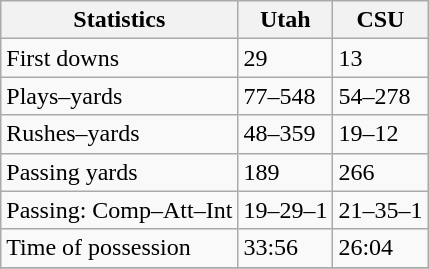<table class="wikitable">
<tr>
<th>Statistics</th>
<th>Utah</th>
<th>CSU</th>
</tr>
<tr>
<td>First downs</td>
<td>29</td>
<td>13</td>
</tr>
<tr>
<td>Plays–yards</td>
<td>77–548</td>
<td>54–278</td>
</tr>
<tr>
<td>Rushes–yards</td>
<td>48–359</td>
<td>19–12</td>
</tr>
<tr>
<td>Passing yards</td>
<td>189</td>
<td>266</td>
</tr>
<tr>
<td>Passing: Comp–Att–Int</td>
<td>19–29–1</td>
<td>21–35–1</td>
</tr>
<tr>
<td>Time of possession</td>
<td>33:56</td>
<td>26:04</td>
</tr>
<tr>
</tr>
</table>
